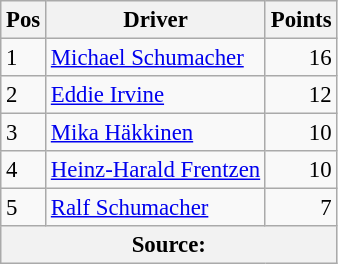<table class="wikitable" style="font-size: 95%;">
<tr>
<th>Pos</th>
<th>Driver</th>
<th>Points</th>
</tr>
<tr>
<td>1</td>
<td> <a href='#'>Michael Schumacher</a></td>
<td style="text-align: right">16</td>
</tr>
<tr>
<td>2</td>
<td> <a href='#'>Eddie Irvine</a></td>
<td style="text-align: right">12</td>
</tr>
<tr>
<td>3</td>
<td> <a href='#'>Mika Häkkinen</a></td>
<td style="text-align: right">10</td>
</tr>
<tr>
<td>4</td>
<td> <a href='#'>Heinz-Harald Frentzen</a></td>
<td style="text-align: right">10</td>
</tr>
<tr>
<td>5</td>
<td> <a href='#'>Ralf Schumacher</a></td>
<td style="text-align: right">7</td>
</tr>
<tr>
<th colspan=4>Source: </th>
</tr>
</table>
